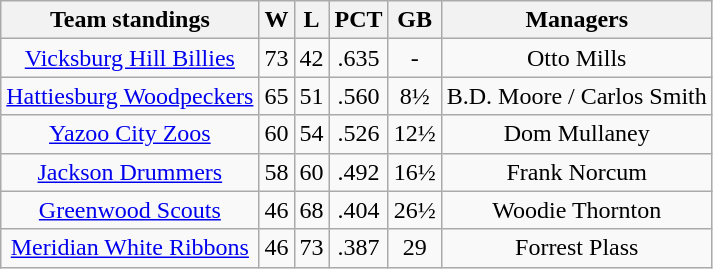<table class="wikitable" style="text-align:center">
<tr>
<th>Team standings</th>
<th>W</th>
<th>L</th>
<th>PCT</th>
<th>GB</th>
<th>Managers</th>
</tr>
<tr>
<td><a href='#'>Vicksburg Hill Billies</a></td>
<td>73</td>
<td>42</td>
<td>.635</td>
<td>-</td>
<td>Otto Mills</td>
</tr>
<tr>
<td><a href='#'>Hattiesburg Woodpeckers</a></td>
<td>65</td>
<td>51</td>
<td>.560</td>
<td>8½</td>
<td>B.D. Moore / Carlos Smith</td>
</tr>
<tr>
<td><a href='#'>Yazoo City Zoos</a></td>
<td>60</td>
<td>54</td>
<td>.526</td>
<td>12½</td>
<td>Dom Mullaney</td>
</tr>
<tr>
<td><a href='#'>Jackson Drummers</a></td>
<td>58</td>
<td>60</td>
<td>.492</td>
<td>16½</td>
<td>Frank Norcum</td>
</tr>
<tr>
<td><a href='#'>Greenwood Scouts</a></td>
<td>46</td>
<td>68</td>
<td>.404</td>
<td>26½</td>
<td>Woodie Thornton</td>
</tr>
<tr>
<td><a href='#'>Meridian White Ribbons</a></td>
<td>46</td>
<td>73</td>
<td>.387</td>
<td>29</td>
<td>Forrest Plass</td>
</tr>
</table>
